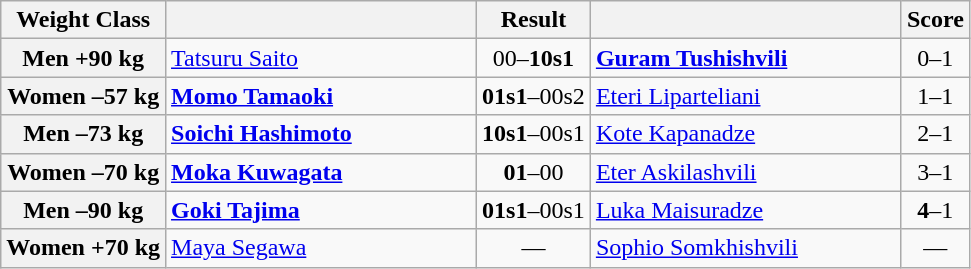<table class="wikitable">
<tr>
<th>Weight Class</th>
<th style="width: 200px;"></th>
<th>Result</th>
<th style="width: 200px;"></th>
<th>Score</th>
</tr>
<tr>
<th>Men +90 kg</th>
<td><a href='#'>Tatsuru Saito</a></td>
<td align=center>00–<strong>10s1</strong></td>
<td><strong><a href='#'>Guram Tushishvili</a></strong></td>
<td align=center>0–1</td>
</tr>
<tr>
<th>Women –57 kg</th>
<td><strong><a href='#'>Momo Tamaoki</a></strong></td>
<td align=center><strong>01s1</strong>–00s2</td>
<td><a href='#'>Eteri Liparteliani</a></td>
<td align=center>1–1</td>
</tr>
<tr>
<th>Men –73 kg</th>
<td><strong><a href='#'>Soichi Hashimoto</a></strong></td>
<td align=center><strong>10s1</strong>–00s1</td>
<td><a href='#'>Kote Kapanadze</a></td>
<td align=center>2–1</td>
</tr>
<tr>
<th>Women –70 kg</th>
<td><strong><a href='#'>Moka Kuwagata</a></strong></td>
<td align=center><strong>01</strong>–00</td>
<td><a href='#'>Eter Askilashvili</a></td>
<td align=center>3–1</td>
</tr>
<tr>
<th>Men –90 kg</th>
<td><strong><a href='#'>Goki Tajima</a></strong></td>
<td align=center><strong>01s1</strong>–00s1</td>
<td><a href='#'>Luka Maisuradze</a></td>
<td align=center><strong>4</strong>–1</td>
</tr>
<tr>
<th>Women +70 kg</th>
<td><a href='#'>Maya Segawa</a></td>
<td align=center>—</td>
<td><a href='#'>Sophio Somkhishvili</a></td>
<td align=center>—</td>
</tr>
</table>
